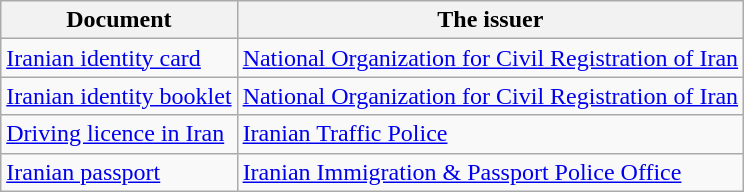<table class="wikitable" style="text-align:left;">
<tr>
<th>Document</th>
<th>The issuer</th>
</tr>
<tr>
<td><a href='#'>Iranian identity card</a></td>
<td><a href='#'>National Organization for Civil Registration of Iran</a></td>
</tr>
<tr>
<td><a href='#'>Iranian identity booklet</a></td>
<td><a href='#'>National Organization for Civil Registration of Iran</a></td>
</tr>
<tr>
<td><a href='#'>Driving licence in Iran</a></td>
<td><a href='#'>Iranian Traffic Police</a></td>
</tr>
<tr>
<td><a href='#'>Iranian passport</a></td>
<td><a href='#'>Iranian Immigration & Passport Police Office</a></td>
</tr>
</table>
